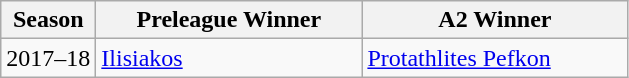<table class="wikitable">
<tr>
<th>Season</th>
<th width="170">Preleague Winner</th>
<th width="170">A2 Winner</th>
</tr>
<tr>
<td>2017–18</td>
<td><a href='#'>Ilisiakos</a></td>
<td><a href='#'>Protathlites Pefkon</a></td>
</tr>
</table>
